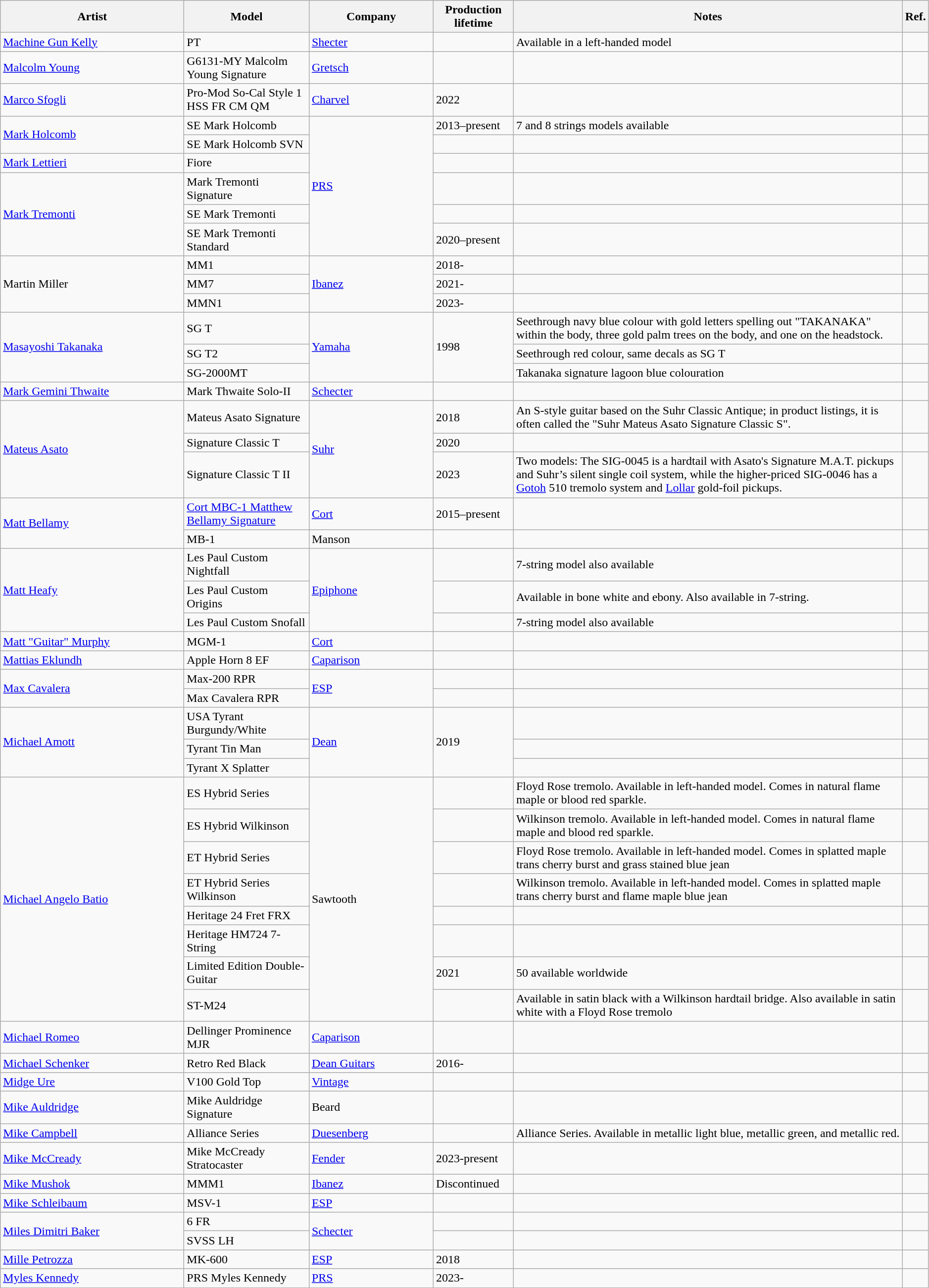<table class="wikitable sortable plainrowheaders" style="width:99%;">
<tr>
<th scope="col" style="width:15em;">Artist</th>
<th scope="col">Model</th>
<th scope="col" style="width:10em;">Company</th>
<th scope="col">Production lifetime</th>
<th scope="col" class="unsortable">Notes</th>
<th scope="col">Ref.</th>
</tr>
<tr>
<td><a href='#'>Machine Gun Kelly</a></td>
<td>PT</td>
<td><a href='#'>Shecter</a></td>
<td></td>
<td>Available in a left-handed model</td>
<td></td>
</tr>
<tr>
<td><a href='#'>Malcolm Young</a></td>
<td>G6131-MY Malcolm Young Signature</td>
<td><a href='#'>Gretsch</a></td>
<td></td>
<td></td>
<td></td>
</tr>
<tr>
<td><a href='#'>Marco Sfogli</a></td>
<td>Pro-Mod So-Cal Style 1 HSS FR CM QM</td>
<td><a href='#'>Charvel</a></td>
<td>2022</td>
<td></td>
<td></td>
</tr>
<tr>
<td rowspan=2><a href='#'>Mark Holcomb</a></td>
<td>SE Mark Holcomb</td>
<td rowspan=6><a href='#'>PRS</a></td>
<td>2013–present</td>
<td>7 and 8 strings models available</td>
<td></td>
</tr>
<tr>
<td>SE Mark Holcomb SVN</td>
<td></td>
<td></td>
<td></td>
</tr>
<tr>
<td><a href='#'>Mark Lettieri</a></td>
<td>Fiore</td>
<td></td>
<td></td>
<td></td>
</tr>
<tr>
<td rowspan=3><a href='#'>Mark Tremonti</a></td>
<td>Mark Tremonti Signature</td>
<td></td>
<td></td>
<td></td>
</tr>
<tr>
<td>SE Mark Tremonti</td>
<td></td>
<td></td>
<td></td>
</tr>
<tr>
<td>SE Mark Tremonti Standard</td>
<td>2020–present</td>
<td></td>
<td></td>
</tr>
<tr>
<td rowspan=3>Martin Miller</td>
<td>MM1</td>
<td rowspan=3><a href='#'>Ibanez</a></td>
<td>2018-</td>
<td></td>
<td></td>
</tr>
<tr>
<td>MM7</td>
<td>2021-</td>
<td></td>
<td></td>
</tr>
<tr>
<td>MMN1</td>
<td>2023-</td>
<td></td>
<td></td>
</tr>
<tr>
<td rowspan="3"><a href='#'>Masayoshi Takanaka</a></td>
<td>SG T</td>
<td rowspan=3><a href='#'>Yamaha</a></td>
<td rowspan=3>1998</td>
<td>Seethrough navy blue colour with gold letters spelling out "TAKANAKA" within the body, three gold palm trees on the body, and one on the headstock.</td>
<td></td>
</tr>
<tr>
<td>SG T2</td>
<td>Seethrough red colour, same decals as SG T</td>
<td></td>
</tr>
<tr>
<td>SG-2000MT</td>
<td>Takanaka signature lagoon blue colouration</td>
<td></td>
</tr>
<tr>
<td><a href='#'>Mark Gemini Thwaite</a></td>
<td>Mark Thwaite Solo-II</td>
<td><a href='#'>Schecter</a></td>
<td></td>
<td></td>
<td></td>
</tr>
<tr>
<td rowspan=3><a href='#'>Mateus Asato</a></td>
<td>Mateus Asato Signature</td>
<td rowspan=3><a href='#'>Suhr</a></td>
<td>2018</td>
<td>An S-style guitar based on the Suhr Classic Antique; in product listings, it is often called the "Suhr Mateus Asato Signature Classic S".</td>
<td></td>
</tr>
<tr>
<td>Signature Classic T</td>
<td>2020</td>
<td></td>
<td></td>
</tr>
<tr>
<td>Signature Classic T II</td>
<td>2023</td>
<td>Two models: The SIG-0045 is a hardtail with Asato's Signature M.A.T. pickups and Suhr’s silent single coil system, while the higher-priced SIG-0046 has a <a href='#'>Gotoh</a> 510 tremolo system and <a href='#'>Lollar</a> gold-foil pickups.</td>
<td></td>
</tr>
<tr>
<td rowspan=2><a href='#'>Matt Bellamy</a></td>
<td><a href='#'>Cort MBC-1 Matthew Bellamy Signature</a></td>
<td><a href='#'>Cort</a></td>
<td>2015–present</td>
<td></td>
<td></td>
</tr>
<tr>
<td>MB-1</td>
<td>Manson</td>
<td></td>
<td></td>
<td></td>
</tr>
<tr>
<td rowspan="3"><a href='#'>Matt Heafy</a></td>
<td>Les Paul Custom Nightfall</td>
<td rowspan="3"><a href='#'>Epiphone</a></td>
<td></td>
<td>7-string model also available</td>
<td></td>
</tr>
<tr>
<td>Les Paul Custom Origins</td>
<td></td>
<td>Available in bone white and ebony.  Also available in 7-string.</td>
<td></td>
</tr>
<tr>
<td>Les Paul Custom Snofall</td>
<td></td>
<td>7-string model also available</td>
<td></td>
</tr>
<tr>
<td><a href='#'>Matt "Guitar" Murphy</a></td>
<td>MGM-1</td>
<td><a href='#'>Cort</a></td>
<td></td>
<td></td>
<td></td>
</tr>
<tr>
<td><a href='#'>Mattias Eklundh</a></td>
<td>Apple Horn 8 EF</td>
<td><a href='#'>Caparison</a></td>
<td></td>
<td></td>
<td></td>
</tr>
<tr>
<td rowspan=2><a href='#'>Max Cavalera</a></td>
<td>Max-200 RPR</td>
<td rowspan=2><a href='#'>ESP</a></td>
<td></td>
<td></td>
<td></td>
</tr>
<tr>
<td>Max Cavalera RPR</td>
<td></td>
<td></td>
<td></td>
</tr>
<tr>
<td rowspan=3><a href='#'>Michael Amott</a></td>
<td>USA Tyrant Burgundy/White</td>
<td rowspan=3><a href='#'>Dean</a></td>
<td rowspan=3>2019</td>
<td></td>
<td></td>
</tr>
<tr>
<td>Tyrant Tin Man</td>
<td></td>
<td></td>
</tr>
<tr>
<td>Tyrant X Splatter</td>
<td></td>
<td></td>
</tr>
<tr>
<td rowspan=8><a href='#'>Michael Angelo Batio</a></td>
<td>ES Hybrid Series</td>
<td rowspan=8>Sawtooth</td>
<td></td>
<td>Floyd Rose tremolo.  Available in left-handed model.  Comes in natural flame maple or blood red sparkle.</td>
<td></td>
</tr>
<tr>
<td>ES Hybrid Wilkinson</td>
<td></td>
<td>Wilkinson tremolo.  Available in left-handed model.  Comes in natural flame maple and blood red sparkle.</td>
<td></td>
</tr>
<tr>
<td>ET Hybrid Series</td>
<td></td>
<td>Floyd Rose tremolo. Available in left-handed model.  Comes in splatted maple trans cherry burst and grass stained blue jean</td>
<td></td>
</tr>
<tr>
<td>ET Hybrid Series Wilkinson</td>
<td></td>
<td>Wilkinson tremolo. Available in left-handed model.  Comes in splatted maple trans cherry burst and flame maple blue jean</td>
<td></td>
</tr>
<tr>
<td>Heritage 24 Fret FRX</td>
<td></td>
<td></td>
<td></td>
</tr>
<tr>
<td>Heritage HM724 7-String</td>
<td></td>
<td></td>
<td></td>
</tr>
<tr>
<td>Limited Edition Double-Guitar</td>
<td>2021</td>
<td>50 available worldwide</td>
<td></td>
</tr>
<tr>
<td>ST-M24</td>
<td></td>
<td>Available in satin black with a Wilkinson hardtail bridge.  Also available in satin white with a Floyd Rose tremolo</td>
<td></td>
</tr>
<tr>
<td><a href='#'>Michael Romeo</a></td>
<td>Dellinger Prominence MJR</td>
<td><a href='#'>Caparison</a></td>
<td></td>
<td></td>
<td></td>
</tr>
<tr>
<td><a href='#'>Michael Schenker</a></td>
<td>Retro Red Black</td>
<td><a href='#'>Dean Guitars</a></td>
<td>2016-</td>
<td></td>
<td></td>
</tr>
<tr>
<td><a href='#'>Midge Ure</a></td>
<td>V100 Gold Top</td>
<td><a href='#'>Vintage</a></td>
<td></td>
<td></td>
<td></td>
</tr>
<tr>
<td><a href='#'>Mike Auldridge</a></td>
<td>Mike Auldridge Signature</td>
<td>Beard</td>
<td></td>
<td></td>
<td></td>
</tr>
<tr>
<td><a href='#'>Mike Campbell</a></td>
<td>Alliance Series</td>
<td><a href='#'>Duesenberg</a></td>
<td></td>
<td>Alliance Series.  Available in metallic light blue, metallic green, and metallic red.</td>
<td></td>
</tr>
<tr>
<td><a href='#'>Mike McCready</a></td>
<td>Mike McCready Stratocaster</td>
<td><a href='#'>Fender</a></td>
<td>2023-present</td>
<td></td>
<td></td>
</tr>
<tr>
<td><a href='#'>Mike Mushok</a></td>
<td>MMM1</td>
<td><a href='#'>Ibanez</a></td>
<td>Discontinued</td>
<td></td>
<td></td>
</tr>
<tr>
<td><a href='#'>Mike Schleibaum</a></td>
<td>MSV-1</td>
<td><a href='#'>ESP</a></td>
<td></td>
<td></td>
<td></td>
</tr>
<tr>
<td rowspan=2><a href='#'>Miles Dimitri Baker</a></td>
<td>6 FR</td>
<td rowspan=2><a href='#'>Schecter</a></td>
<td></td>
<td></td>
<td></td>
</tr>
<tr>
<td>SVSS LH</td>
<td></td>
<td></td>
<td></td>
</tr>
<tr>
<td><a href='#'>Mille Petrozza</a></td>
<td>MK-600</td>
<td><a href='#'>ESP</a></td>
<td>2018</td>
<td></td>
<td></td>
</tr>
<tr>
<td><a href='#'>Myles Kennedy</a></td>
<td>PRS Myles Kennedy</td>
<td><a href='#'>PRS</a></td>
<td>2023-</td>
<td></td>
<td></td>
</tr>
</table>
